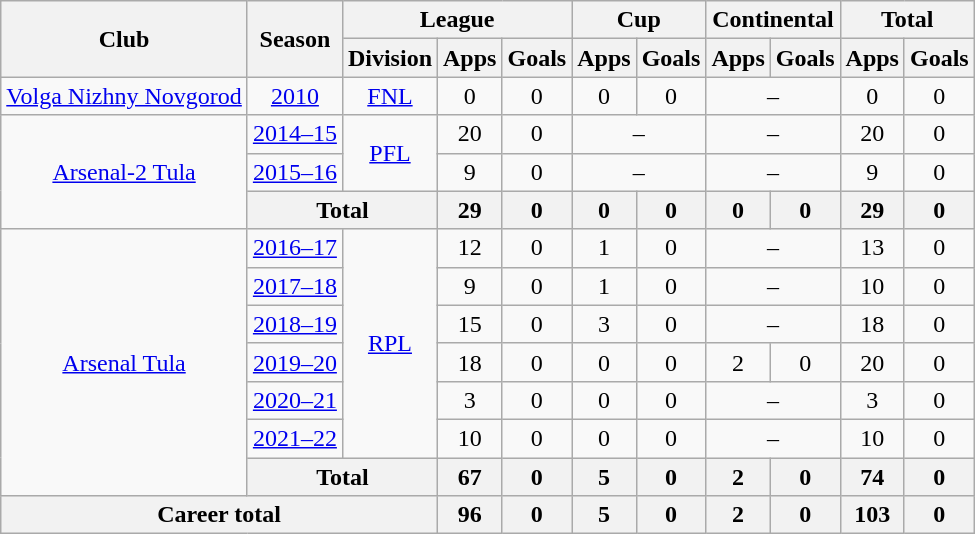<table class="wikitable" style="text-align: center;">
<tr>
<th rowspan=2>Club</th>
<th rowspan=2>Season</th>
<th colspan=3>League</th>
<th colspan=2>Cup</th>
<th colspan=2>Continental</th>
<th colspan=2>Total</th>
</tr>
<tr>
<th>Division</th>
<th>Apps</th>
<th>Goals</th>
<th>Apps</th>
<th>Goals</th>
<th>Apps</th>
<th>Goals</th>
<th>Apps</th>
<th>Goals</th>
</tr>
<tr>
<td><a href='#'>Volga Nizhny Novgorod</a></td>
<td><a href='#'>2010</a></td>
<td><a href='#'>FNL</a></td>
<td>0</td>
<td>0</td>
<td>0</td>
<td>0</td>
<td colspan=2>–</td>
<td>0</td>
<td>0</td>
</tr>
<tr>
<td rowspan="3"><a href='#'>Arsenal-2 Tula</a></td>
<td><a href='#'>2014–15</a></td>
<td rowspan="2"><a href='#'>PFL</a></td>
<td>20</td>
<td>0</td>
<td colspan=2>–</td>
<td colspan=2>–</td>
<td>20</td>
<td>0</td>
</tr>
<tr>
<td><a href='#'>2015–16</a></td>
<td>9</td>
<td>0</td>
<td colspan=2>–</td>
<td colspan=2>–</td>
<td>9</td>
<td>0</td>
</tr>
<tr>
<th colspan=2>Total</th>
<th>29</th>
<th>0</th>
<th>0</th>
<th>0</th>
<th>0</th>
<th>0</th>
<th>29</th>
<th>0</th>
</tr>
<tr>
<td rowspan="7"><a href='#'>Arsenal Tula</a></td>
<td><a href='#'>2016–17</a></td>
<td rowspan="6"><a href='#'>RPL</a></td>
<td>12</td>
<td>0</td>
<td>1</td>
<td>0</td>
<td colspan=2>–</td>
<td>13</td>
<td>0</td>
</tr>
<tr>
<td><a href='#'>2017–18</a></td>
<td>9</td>
<td>0</td>
<td>1</td>
<td>0</td>
<td colspan=2>–</td>
<td>10</td>
<td>0</td>
</tr>
<tr>
<td><a href='#'>2018–19</a></td>
<td>15</td>
<td>0</td>
<td>3</td>
<td>0</td>
<td colspan=2>–</td>
<td>18</td>
<td>0</td>
</tr>
<tr>
<td><a href='#'>2019–20</a></td>
<td>18</td>
<td>0</td>
<td>0</td>
<td>0</td>
<td>2</td>
<td>0</td>
<td>20</td>
<td>0</td>
</tr>
<tr>
<td><a href='#'>2020–21</a></td>
<td>3</td>
<td>0</td>
<td>0</td>
<td>0</td>
<td colspan=2>–</td>
<td>3</td>
<td>0</td>
</tr>
<tr>
<td><a href='#'>2021–22</a></td>
<td>10</td>
<td>0</td>
<td>0</td>
<td>0</td>
<td colspan=2>–</td>
<td>10</td>
<td>0</td>
</tr>
<tr>
<th colspan=2>Total</th>
<th>67</th>
<th>0</th>
<th>5</th>
<th>0</th>
<th>2</th>
<th>0</th>
<th>74</th>
<th>0</th>
</tr>
<tr>
<th colspan=3>Career total</th>
<th>96</th>
<th>0</th>
<th>5</th>
<th>0</th>
<th>2</th>
<th>0</th>
<th>103</th>
<th>0</th>
</tr>
</table>
